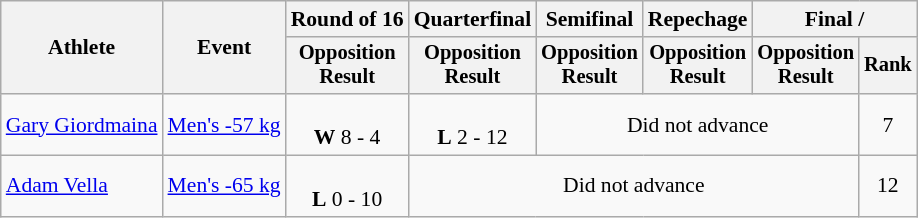<table class="wikitable" style="font-size:90%;">
<tr>
<th rowspan=2>Athlete</th>
<th rowspan=2>Event</th>
<th>Round of 16</th>
<th>Quarterfinal</th>
<th>Semifinal</th>
<th>Repechage</th>
<th colspan=2>Final / </th>
</tr>
<tr style="font-size: 95%">
<th>Opposition<br>Result</th>
<th>Opposition<br>Result</th>
<th>Opposition<br>Result</th>
<th>Opposition<br>Result</th>
<th>Opposition<br>Result</th>
<th>Rank</th>
</tr>
<tr align=center>
<td align=left><a href='#'>Gary Giordmaina</a></td>
<td align=left><a href='#'>Men's -57 kg</a></td>
<td><br> <strong>W</strong> 8 - 4</td>
<td><br> <strong>L</strong> 2 - 12</td>
<td colspan=3>Did not advance</td>
<td>7</td>
</tr>
<tr align=center>
<td align=left><a href='#'>Adam Vella</a></td>
<td align=left><a href='#'>Men's -65 kg</a></td>
<td><br><strong>L</strong> 0 - 10</td>
<td colspan=4>Did not advance</td>
<td>12</td>
</tr>
</table>
